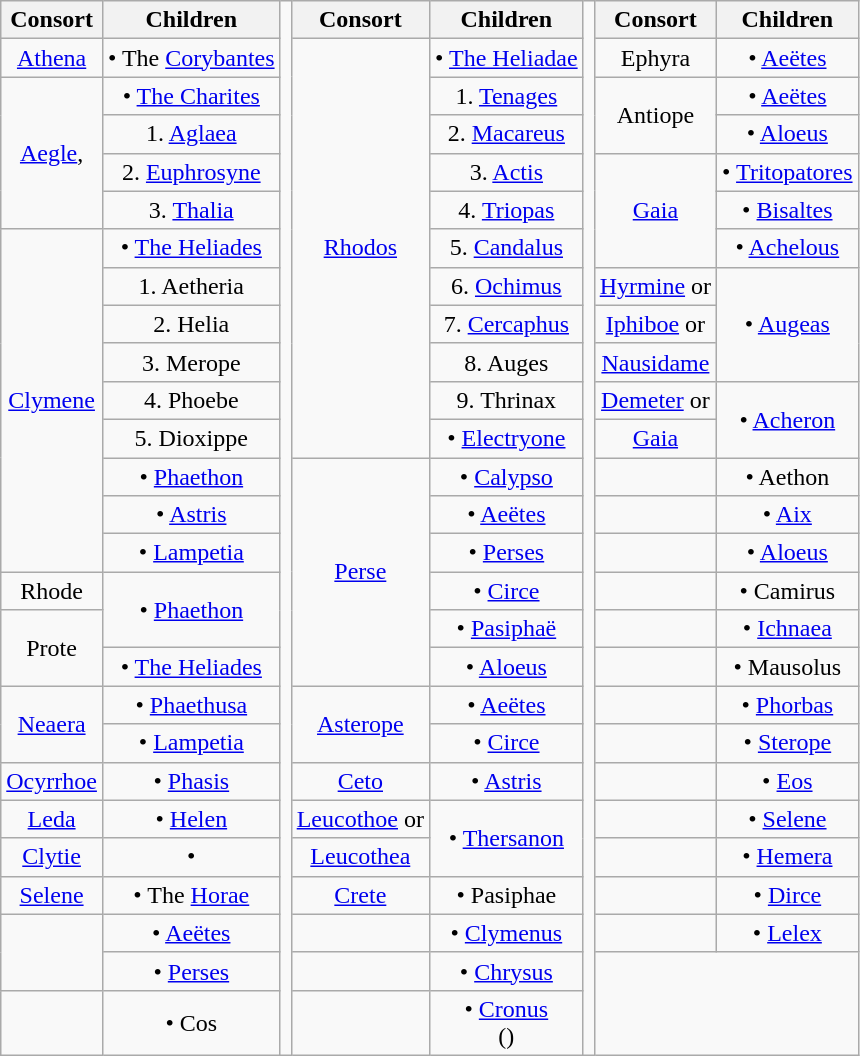<table class="wikitable" style="text-align:center;">
<tr>
<th>Consort</th>
<th>Children</th>
<td rowspan="27;"></td>
<th>Consort</th>
<th>Children</th>
<td rowspan="27;"></td>
<th>Consort</th>
<th>Children</th>
</tr>
<tr>
<td><a href='#'>Athena</a></td>
<td>• The <a href='#'>Corybantes</a></td>
<td rowspan="11"><a href='#'>Rhodos</a><br></td>
<td>• <a href='#'>The Heliadae</a></td>
<td>Ephyra<br></td>
<td>• <a href='#'>Aeëtes</a></td>
</tr>
<tr>
<td rowspan="4"><a href='#'>Aegle</a>,<br></td>
<td>• <a href='#'>The Charites</a></td>
<td>1. <a href='#'>Tenages</a></td>
<td rowspan="2">Antiope</td>
<td>• <a href='#'>Aeëtes</a></td>
</tr>
<tr>
<td>1. <a href='#'>Aglaea</a><br></td>
<td>2. <a href='#'>Macareus</a></td>
<td>• <a href='#'>Aloeus</a></td>
</tr>
<tr>
<td>2. <a href='#'>Euphrosyne</a><br></td>
<td>3. <a href='#'>Actis</a></td>
<td rowspan="3"><a href='#'>Gaia</a></td>
<td>• <a href='#'>Tritopatores</a></td>
</tr>
<tr>
<td>3. <a href='#'>Thalia</a><br></td>
<td>4. <a href='#'>Triopas</a></td>
<td>• <a href='#'>Bisaltes</a></td>
</tr>
<tr>
<td rowspan="9"><a href='#'>Clymene</a><br></td>
<td>• <a href='#'>The Heliades</a></td>
<td>5. <a href='#'>Candalus</a></td>
<td>• <a href='#'>Achelous</a></td>
</tr>
<tr>
<td>1. Aetheria</td>
<td>6. <a href='#'>Ochimus</a></td>
<td><a href='#'>Hyrmine</a> or</td>
<td rowspan="3">• <a href='#'>Augeas</a></td>
</tr>
<tr>
<td>2. Helia</td>
<td>7. <a href='#'>Cercaphus</a></td>
<td><a href='#'>Iphiboe</a> or</td>
</tr>
<tr>
<td>3. Merope</td>
<td>8. Auges</td>
<td><a href='#'>Nausidame</a></td>
</tr>
<tr>
<td>4. Phoebe</td>
<td>9. Thrinax</td>
<td><a href='#'>Demeter</a> or</td>
<td rowspan="2">• <a href='#'>Acheron</a></td>
</tr>
<tr>
<td>5. Dioxippe</td>
<td>• <a href='#'>Electryone</a></td>
<td><a href='#'>Gaia</a></td>
</tr>
<tr>
<td>• <a href='#'>Phaethon</a></td>
<td rowspan="6"><a href='#'>Perse</a><br></td>
<td>• <a href='#'>Calypso</a></td>
<td></td>
<td>• Aethon</td>
</tr>
<tr>
<td>• <a href='#'>Astris</a></td>
<td>• <a href='#'>Aeëtes</a></td>
<td></td>
<td>• <a href='#'>Aix</a></td>
</tr>
<tr>
<td>• <a href='#'>Lampetia</a></td>
<td>• <a href='#'>Perses</a></td>
<td></td>
<td>• <a href='#'>Aloeus</a></td>
</tr>
<tr>
<td>Rhode<br></td>
<td rowspan="2">• <a href='#'>Phaethon</a></td>
<td>• <a href='#'>Circe</a></td>
<td></td>
<td>• Camirus</td>
</tr>
<tr>
<td rowspan="2">Prote<br></td>
<td>• <a href='#'>Pasiphaë</a></td>
<td></td>
<td>• <a href='#'>Ichnaea</a></td>
</tr>
<tr>
<td>• <a href='#'>The Heliades</a></td>
<td>• <a href='#'>Aloeus</a></td>
<td></td>
<td>• Mausolus</td>
</tr>
<tr>
<td rowspan="2"><a href='#'>Neaera</a><br></td>
<td>• <a href='#'>Phaethusa</a></td>
<td rowspan="2"><a href='#'>Asterope</a></td>
<td>• <a href='#'>Aeëtes</a></td>
<td></td>
<td>• <a href='#'>Phorbas</a></td>
</tr>
<tr>
<td>• <a href='#'>Lampetia</a></td>
<td>• <a href='#'>Circe</a></td>
<td></td>
<td>• <a href='#'>Sterope</a></td>
</tr>
<tr>
<td><a href='#'>Ocyrrhoe</a><br></td>
<td>• <a href='#'>Phasis</a></td>
<td><a href='#'>Ceto</a><br></td>
<td>• <a href='#'>Astris</a></td>
<td></td>
<td>• <a href='#'>Eos</a></td>
</tr>
<tr>
<td><a href='#'>Leda</a></td>
<td>• <a href='#'>Helen</a></td>
<td><a href='#'>Leucothoe</a> or</td>
<td rowspan="2">• <a href='#'>Thersanon</a></td>
<td></td>
<td>• <a href='#'>Selene</a></td>
</tr>
<tr>
<td><a href='#'>Clytie</a><br></td>
<td>• </td>
<td><a href='#'>Leucothea</a></td>
<td></td>
<td>• <a href='#'>Hemera</a></td>
</tr>
<tr>
<td><a href='#'>Selene</a></td>
<td>• The <a href='#'>Horae</a><br></td>
<td><a href='#'>Crete</a></td>
<td>• Pasiphae</td>
<td></td>
<td>• <a href='#'>Dirce</a></td>
</tr>
<tr>
<td rowspan="2"></td>
<td>•  <a href='#'>Aeëtes</a></td>
<td></td>
<td>• <a href='#'>Clymenus</a></td>
<td></td>
<td>• <a href='#'>Lelex</a></td>
</tr>
<tr>
<td>• <a href='#'>Perses</a></td>
<td></td>
<td>• <a href='#'>Chrysus</a></td>
</tr>
<tr>
<td></td>
<td>• Cos</td>
<td></td>
<td>• <a href='#'>Cronus</a><br>()</td>
</tr>
</table>
